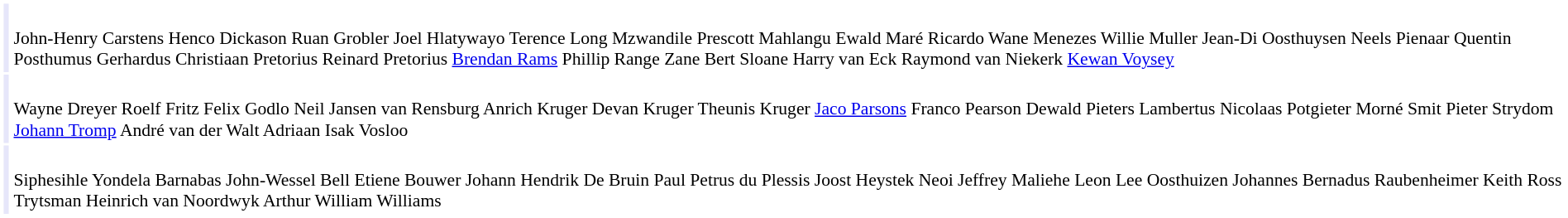<table cellpadding="2" style="border: 1px solid white; font-size:90%;">
<tr>
<td colspan="2" align="right" bgcolor="lavender"></td>
<td align="left"><br>John-Henry Carstens
Henco Dickason
Ruan Grobler
Joel Hlatywayo
Terence Long
Mzwandile Prescott Mahlangu
Ewald Maré
Ricardo Wane Menezes
Willie Muller
Jean-Di Oosthuysen
Neels Pienaar
Quentin Posthumus
Gerhardus Christiaan Pretorius
Reinard Pretorius
<a href='#'>Brendan Rams</a>
Phillip Range
Zane Bert Sloane
Harry van Eck
Raymond van Niekerk
<a href='#'>Kewan Voysey</a></td>
</tr>
<tr>
<td colspan="2" align="right" bgcolor="lavender"></td>
<td align="left"><br>Wayne Dreyer
Roelf Fritz
Felix Godlo
Neil Jansen van Rensburg
Anrich Kruger
Devan Kruger
Theunis Kruger
<a href='#'>Jaco Parsons</a>
Franco Pearson
Dewald Pieters
Lambertus Nicolaas Potgieter
Morné Smit
Pieter Strydom
<a href='#'>Johann Tromp</a>
André van der Walt
Adriaan Isak Vosloo</td>
</tr>
<tr>
<td colspan="2" align="right" bgcolor="lavender"></td>
<td align="left"><br>Siphesihle Yondela Barnabas
John-Wessel Bell
Etiene Bouwer
Johann Hendrik De Bruin
Paul Petrus du Plessis
Joost Heystek
Neoi Jeffrey Maliehe
Leon Lee Oosthuizen
Johannes Bernadus Raubenheimer
Keith Ross Trytsman
Heinrich van Noordwyk
Arthur William Williams</td>
</tr>
</table>
